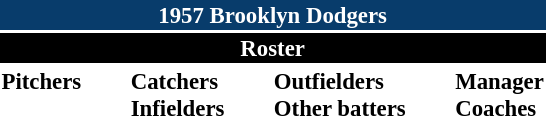<table class="toccolours" style="font-size: 95%;">
<tr>
<th colspan="10" style="background:#083c6b; color:white; text-align:center;">1957 Brooklyn Dodgers</th>
</tr>
<tr>
<td colspan="10" style="background:black; color:white; text-align:center;"><strong>Roster</strong></td>
</tr>
<tr>
<td valign="top"><strong>Pitchers</strong><br> 




 



  


 

 

</td>
<td style="width:25px;"></td>
<td valign="top"><strong>Catchers</strong><br>



<strong>Infielders</strong>






</td>
<td style="width:25px;"></td>
<td valign="top"><strong>Outfielders</strong><br>





<strong>Other batters</strong>
</td>
<td style="width:25px;"></td>
<td valign="top"><strong>Manager</strong><br>
<strong>Coaches</strong>



</td>
</tr>
</table>
